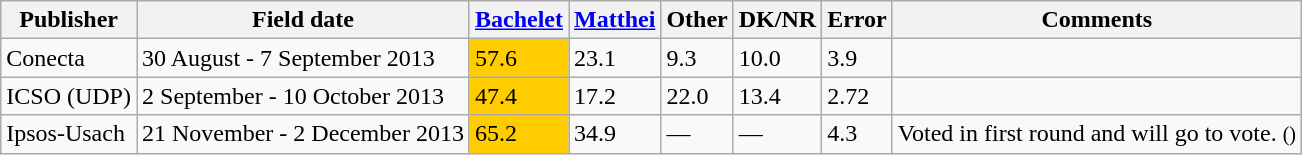<table class="wikitable">
<tr>
<th>Publisher</th>
<th>Field date</th>
<th><a href='#'>Bachelet</a></th>
<th><a href='#'>Matthei</a></th>
<th>Other</th>
<th>DK/NR</th>
<th>Error</th>
<th>Comments</th>
</tr>
<tr>
<td>Conecta</td>
<td>30 August - 7 September 2013</td>
<td style="background:#fc0;">57.6</td>
<td>23.1</td>
<td>9.3</td>
<td>10.0</td>
<td>3.9</td>
<td><small></small></td>
</tr>
<tr>
<td>ICSO (UDP)</td>
<td>2 September - 10 October 2013</td>
<td style="background:#fc0;">47.4</td>
<td>17.2</td>
<td>22.0</td>
<td>13.4</td>
<td>2.72</td>
<td><small></small></td>
</tr>
<tr>
<td>Ipsos-Usach</td>
<td>21 November - 2 December 2013</td>
<td style="background:#fc0;">65.2</td>
<td>34.9</td>
<td>—</td>
<td>—</td>
<td>4.3</td>
<td>Voted in first round and will go to vote. <small>()</small></td>
</tr>
</table>
